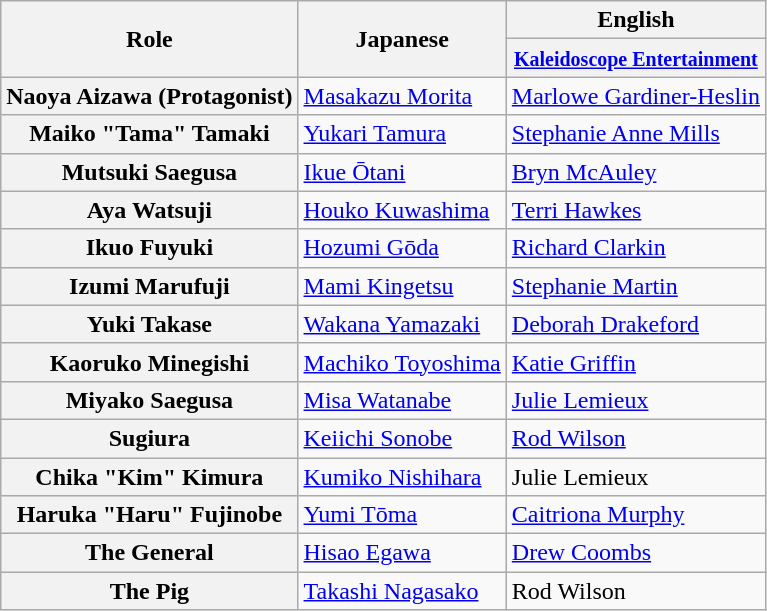<table class="wikitable mw-collapsible">
<tr>
<th rowspan="2">Role</th>
<th rowspan="2">Japanese</th>
<th>English</th>
</tr>
<tr>
<th><a href='#'><small>Kaleidoscope Entertainment</small></a></th>
</tr>
<tr>
<th>Naoya Aizawa (Protagonist)</th>
<td><a href='#'>Masakazu Morita</a></td>
<td><a href='#'>Marlowe Gardiner-Heslin</a></td>
</tr>
<tr>
<th>Maiko "Tama" Tamaki</th>
<td><a href='#'>Yukari Tamura</a></td>
<td><a href='#'>Stephanie Anne Mills</a></td>
</tr>
<tr>
<th>Mutsuki Saegusa</th>
<td><a href='#'>Ikue Ōtani</a></td>
<td><a href='#'>Bryn McAuley</a></td>
</tr>
<tr>
<th>Aya Watsuji</th>
<td><a href='#'>Houko Kuwashima</a></td>
<td><a href='#'>Terri Hawkes</a></td>
</tr>
<tr>
<th>Ikuo Fuyuki</th>
<td><a href='#'>Hozumi Gōda</a></td>
<td><a href='#'>Richard Clarkin</a></td>
</tr>
<tr>
<th>Izumi Marufuji</th>
<td><a href='#'>Mami Kingetsu</a></td>
<td><a href='#'>Stephanie Martin</a></td>
</tr>
<tr>
<th>Yuki Takase</th>
<td><a href='#'>Wakana Yamazaki</a></td>
<td><a href='#'>Deborah Drakeford</a></td>
</tr>
<tr>
<th>Kaoruko Minegishi</th>
<td><a href='#'>Machiko Toyoshima</a></td>
<td><a href='#'>Katie Griffin</a></td>
</tr>
<tr>
<th>Miyako Saegusa</th>
<td><a href='#'>Misa Watanabe</a></td>
<td><a href='#'>Julie Lemieux</a></td>
</tr>
<tr>
<th>Sugiura</th>
<td><a href='#'>Keiichi Sonobe</a></td>
<td><a href='#'>Rod Wilson</a></td>
</tr>
<tr>
<th>Chika "Kim" Kimura</th>
<td><a href='#'>Kumiko Nishihara</a></td>
<td>Julie Lemieux</td>
</tr>
<tr>
<th>Haruka "Haru" Fujinobe</th>
<td><a href='#'>Yumi Tōma</a></td>
<td><a href='#'>Caitriona Murphy</a></td>
</tr>
<tr>
<th>The General</th>
<td><a href='#'>Hisao Egawa</a></td>
<td><a href='#'>Drew Coombs</a></td>
</tr>
<tr>
<th>The Pig</th>
<td><a href='#'>Takashi Nagasako</a></td>
<td>Rod Wilson</td>
</tr>
</table>
